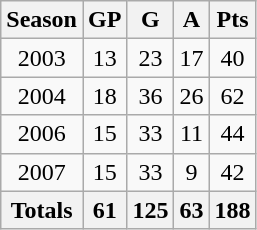<table class="wikitable">
<tr>
<th>Season</th>
<th>GP</th>
<th>G</th>
<th>A</th>
<th>Pts</th>
</tr>
<tr ALIGN="center">
<td>2003</td>
<td>13</td>
<td>23</td>
<td>17</td>
<td>40</td>
</tr>
<tr ALIGN="center">
<td>2004</td>
<td>18</td>
<td>36</td>
<td>26</td>
<td>62</td>
</tr>
<tr ALIGN="center">
<td>2006</td>
<td>15</td>
<td>33</td>
<td>11</td>
<td>44</td>
</tr>
<tr ALIGN="center">
<td>2007</td>
<td>15</td>
<td>33</td>
<td>9</td>
<td>42</td>
</tr>
<tr ALIGN="center">
<th>Totals</th>
<th>61</th>
<th>125</th>
<th>63</th>
<th>188</th>
</tr>
</table>
